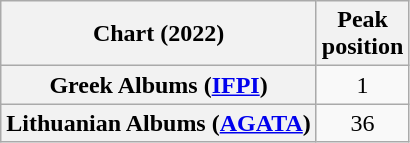<table class="wikitable plainrowheaders" style="text-align:center;">
<tr>
<th scope="col">Chart (2022)</th>
<th scope="col">Peak<br>position</th>
</tr>
<tr>
<th scope="row">Greek Albums (<a href='#'>IFPI</a>)</th>
<td>1</td>
</tr>
<tr>
<th scope="row">Lithuanian Albums (<a href='#'>AGATA</a>)</th>
<td>36</td>
</tr>
</table>
